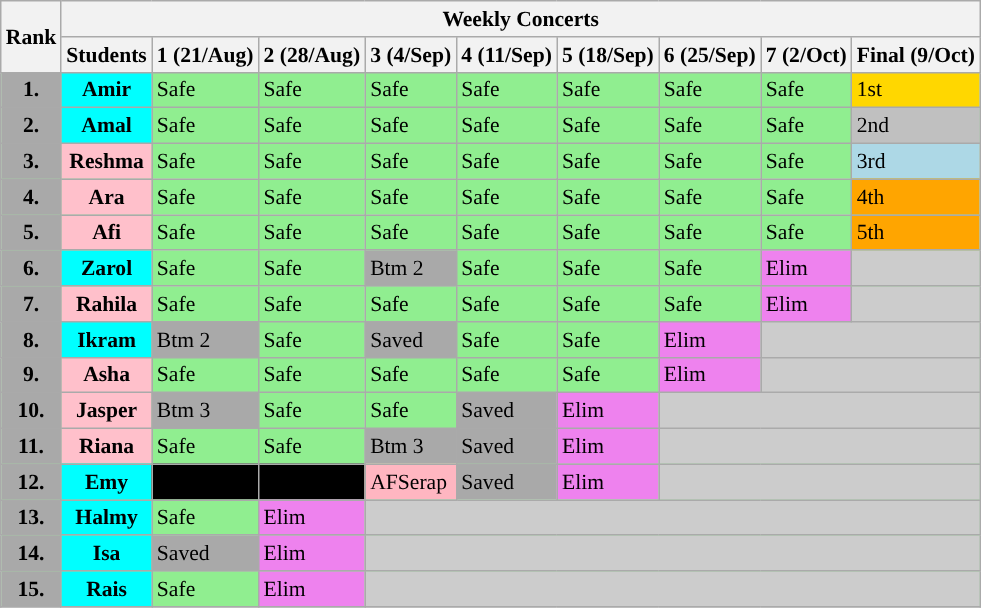<table class="wikitable" style="font-size:90%;">
<tr>
<th rowspan="2">Rank</th>
<th colspan="9">Weekly Concerts</th>
</tr>
<tr>
<th>Students</th>
<th>1 (21/Aug)</th>
<th>2 (28/Aug)</th>
<th>3 (4/Sep)</th>
<th>4 (11/Sep)</th>
<th>5 (18/Sep)</th>
<th>6 (25/Sep)</th>
<th>7 (2/Oct)</th>
<th>Final (9/Oct)</th>
</tr>
<tr style="background: lightgreen;|">
<th style="background: darkgray;">1.</th>
<th style="background: cyan;">Amir</th>
<td>Safe</td>
<td>Safe</td>
<td>Safe</td>
<td>Safe</td>
<td>Safe</td>
<td>Safe</td>
<td>Safe</td>
<td style="background: gold;">1st</td>
</tr>
<tr style="background: lightgreen;|">
<th style="background: darkgray;">2.</th>
<th style="background: cyan;">Amal</th>
<td>Safe</td>
<td>Safe</td>
<td>Safe</td>
<td>Safe</td>
<td>Safe</td>
<td>Safe</td>
<td>Safe</td>
<td style="background: silver;">2nd</td>
</tr>
<tr style="background: lightgreen;|">
<th style="background: darkgray;">3.</th>
<th style="background: pink;">Reshma</th>
<td>Safe</td>
<td>Safe</td>
<td>Safe</td>
<td>Safe</td>
<td>Safe</td>
<td>Safe</td>
<td>Safe</td>
<td style="background: lightblue;">3rd</td>
</tr>
<tr style="background: lightgreen;|">
<th style="background: darkgray;">4.</th>
<th style="background: pink;">Ara</th>
<td>Safe</td>
<td>Safe</td>
<td>Safe</td>
<td>Safe</td>
<td>Safe</td>
<td>Safe</td>
<td>Safe</td>
<td style="background: orange;">4th</td>
</tr>
<tr style="background: lightgreen;|">
<th style="background: darkgray;">5.</th>
<th style="background: pink;">Afi</th>
<td>Safe</td>
<td>Safe</td>
<td>Safe</td>
<td>Safe</td>
<td>Safe</td>
<td>Safe</td>
<td>Safe</td>
<td style="background: orange;">5th</td>
</tr>
<tr style="background: lightgreen;|">
<th style="background: darkgray;">6.</th>
<th style="background: cyan;">Zarol</th>
<td>Safe</td>
<td>Safe</td>
<td style="background: darkgray;">Btm 2</td>
<td>Safe</td>
<td>Safe</td>
<td>Safe</td>
<td style="background: violet;">Elim</td>
<td style="background:#CCCCCC" colspan="9"></td>
</tr>
<tr style="background: lightgreen;|">
<th style="background: darkgray;">7.</th>
<th style="background: pink;">Rahila</th>
<td>Safe</td>
<td>Safe</td>
<td>Safe</td>
<td>Safe</td>
<td>Safe</td>
<td>Safe</td>
<td style="background: violet;">Elim</td>
<td style="background:#CCCCCC" colspan="9"></td>
</tr>
<tr style="background: lightgreen;|">
<th style="background: darkgray;">8.</th>
<th style="background: cyan;">Ikram</th>
<td style="background: darkgray;">Btm 2</td>
<td>Safe</td>
<td style="background: darkgray;">Saved</td>
<td>Safe</td>
<td>Safe</td>
<td style="background: violet;">Elim</td>
<td style="background:#CCCCCC" colspan="9"></td>
</tr>
<tr style="background: lightgreen;|">
<th style="background: darkgray;">9.</th>
<th style="background: pink;">Asha</th>
<td>Safe</td>
<td>Safe</td>
<td>Safe</td>
<td>Safe</td>
<td>Safe</td>
<td style="background: violet;">Elim</td>
<td style="background:#CCCCCC" colspan="9"></td>
</tr>
<tr style="background: lightgreen;|">
<th style="background: darkgray;">10.</th>
<th style="background: pink;">Jasper</th>
<td style="background: darkgray;">Btm 3</td>
<td>Safe</td>
<td>Safe</td>
<td style="background: darkgray;">Saved</td>
<td style="background: violet;">Elim</td>
<td style="background:#CCCCCC" colspan="9"></td>
</tr>
<tr style="background: lightgreen;|">
<th style="background: darkgray;">11.</th>
<th style="background: pink;">Riana</th>
<td>Safe</td>
<td>Safe</td>
<td style="background: darkgray;">Btm 3</td>
<td style="background: darkgray;">Saved</td>
<td style="background: violet;">Elim</td>
<td style="background:#CCCCCC" colspan="9"></td>
</tr>
<tr style="background: lightgreen;|">
<th style="background: darkgray;">12.</th>
<th style="background: cyan;">Emy</th>
<td style="background: black;"></td>
<td style="background: black;"></td>
<td style="background: lightpink;">AFSerap</td>
<td style="background: darkgray;">Saved</td>
<td style="background: violet;">Elim</td>
<td style="background:#CCCCCC" colspan="9"></td>
</tr>
<tr style="background: lightgreen;|">
<th style="background: darkgray;">13.</th>
<th style="background: cyan;">Halmy</th>
<td>Safe</td>
<td style="background: violet;">Elim</td>
<td style="background:#CCCCCC" colspan="9"></td>
</tr>
<tr style="background: lightgreen;|">
<th style="background: darkgray;">14.</th>
<th style="background: cyan;">Isa</th>
<td style="background: darkgray;">Saved</td>
<td style="background: violet;">Elim</td>
<td style="background:#CCCCCC" colspan="9"></td>
</tr>
<tr style="background: lightgreen;|">
<th style="background: darkgray;">15.</th>
<th style="background: cyan;">Rais</th>
<td>Safe</td>
<td style="background: violet;">Elim</td>
<td style="background:#CCCCCC" colspan="9"></td>
</tr>
<tr>
</tr>
</table>
